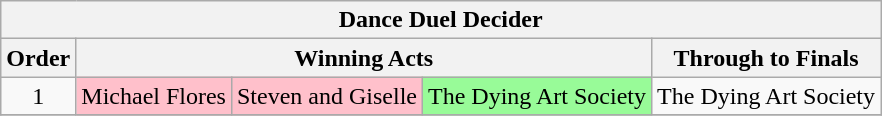<table class="wikitable" style="text-align:center;">
<tr>
<th colspan="5">Dance Duel Decider</th>
</tr>
<tr>
<th>Order</th>
<th colspan="3">Winning Acts</th>
<th>Through to Finals</th>
</tr>
<tr>
<td>1</td>
<td style="background:pink">Michael Flores</td>
<td style="background:pink">Steven and Giselle</td>
<td style="background:palegreen">The Dying Art Society</td>
<td>The Dying Art Society</td>
</tr>
<tr>
</tr>
</table>
